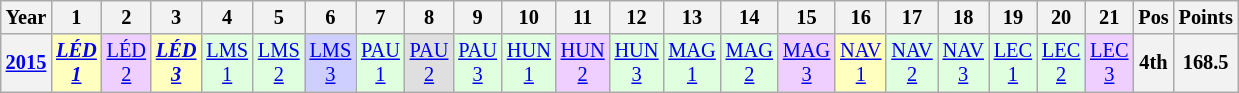<table class="wikitable" style="text-align:center; font-size:85%">
<tr>
<th>Year</th>
<th>1</th>
<th>2</th>
<th>3</th>
<th>4</th>
<th>5</th>
<th>6</th>
<th>7</th>
<th>8</th>
<th>9</th>
<th>10</th>
<th>11</th>
<th>12</th>
<th>13</th>
<th>14</th>
<th>15</th>
<th>16</th>
<th>17</th>
<th>18</th>
<th>19</th>
<th>20</th>
<th>21</th>
<th>Pos</th>
<th>Points</th>
</tr>
<tr>
<th><a href='#'>2015</a></th>
<td style="background:#FFFFBF;"><strong><em><a href='#'>LÉD<br>1</a></em></strong><br></td>
<td style="background:#EFCFFF;"><a href='#'>LÉD<br>2</a><br></td>
<td style="background:#FFFFBF;"><strong><em><a href='#'>LÉD<br>3</a></em></strong><br></td>
<td style="background:#DFFFDF;"><a href='#'>LMS<br>1</a><br></td>
<td style="background:#DFFFDF;"><a href='#'>LMS<br>2</a><br></td>
<td style="background:#CFCFFF;"><a href='#'>LMS<br>3</a><br></td>
<td style="background:#DFFFDF;"><a href='#'>PAU<br>1</a><br></td>
<td style="background:#DFDFDF;"><a href='#'>PAU<br>2</a><br></td>
<td style="background:#DFFFDF;"><a href='#'>PAU<br>3</a><br></td>
<td style="background:#DFFFDF;"><a href='#'>HUN<br>1</a><br></td>
<td style="background:#EFCFFF;"><a href='#'>HUN<br>2</a><br></td>
<td style="background:#DFFFDF;"><a href='#'>HUN<br>3</a><br></td>
<td style="background:#DFFFDF;"><a href='#'>MAG<br>1</a><br></td>
<td style="background:#DFFFDF;"><a href='#'>MAG<br>2</a><br></td>
<td style="background:#EFCFFF;"><a href='#'>MAG<br>3</a><br></td>
<td style="background:#FFFFBF;"><a href='#'>NAV<br>1</a><br></td>
<td style="background:#DFFFDF;"><a href='#'>NAV<br>2</a><br></td>
<td style="background:#DFFFDF;"><a href='#'>NAV<br>3</a><br></td>
<td style="background:#DFFFDF;"><a href='#'>LEC<br>1</a><br></td>
<td style="background:#DFFFDF;"><a href='#'>LEC<br>2</a><br></td>
<td style="background:#EFCFFF;"><a href='#'>LEC<br>3</a><br></td>
<th>4th</th>
<th>168.5</th>
</tr>
</table>
